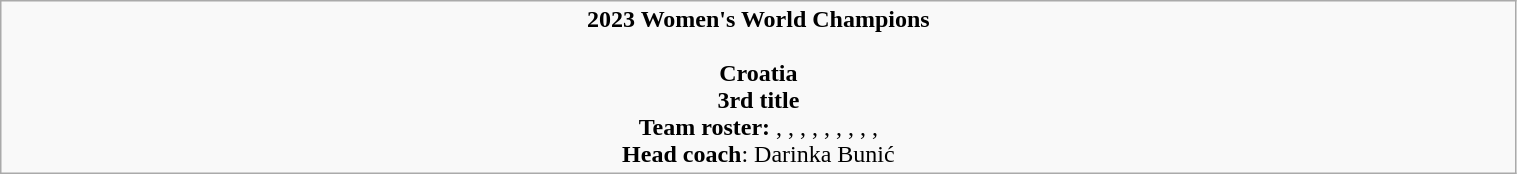<table class="wikitable" style="width: 80%;">
<tr style="text-align: center;">
<td><strong>2023 Women's World Champions</strong><br><br><strong>Croatia</strong><br><strong>3rd title</strong><br><strong>Team roster:</strong> , , , , , , , , , <br><strong>Head coach</strong>: Darinka Bunić</td>
</tr>
</table>
